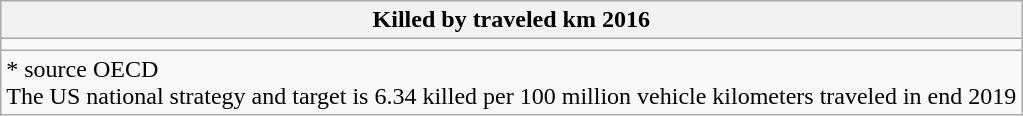<table class="wikitable">
<tr>
<th>Killed by traveled km 2016</th>
</tr>
<tr>
<td></td>
</tr>
<tr>
<td>* source OECD<br>The US national strategy and target is 6.34 killed per 100 million vehicle kilometers traveled in end 2019</td>
</tr>
</table>
